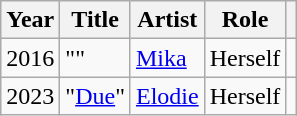<table class="wikitable sortable">
<tr>
<th>Year</th>
<th>Title</th>
<th>Artist</th>
<th>Role</th>
<th class="unsortable"></th>
</tr>
<tr>
<td>2016</td>
<td>""</td>
<td><a href='#'>Mika</a></td>
<td>Herself</td>
<td></td>
</tr>
<tr>
<td>2023</td>
<td>"<a href='#'>Due</a>"</td>
<td><a href='#'>Elodie</a></td>
<td>Herself</td>
<td></td>
</tr>
</table>
